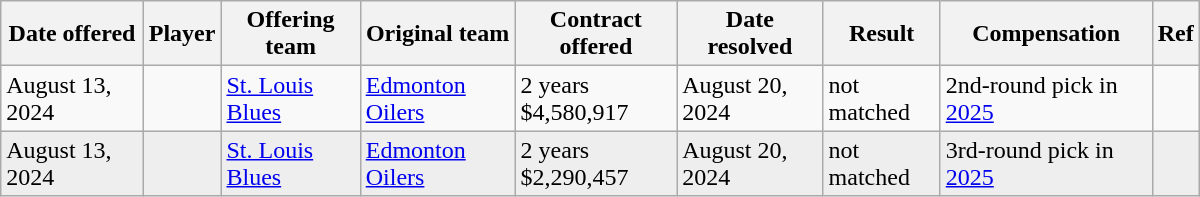<table class="wikitable sortable" style="border:1px solid #999999; width:800px;">
<tr>
<th>Date offered</th>
<th>Player</th>
<th>Offering team</th>
<th>Original team</th>
<th>Contract offered</th>
<th>Date resolved</th>
<th>Result</th>
<th>Compensation</th>
<th>Ref</th>
</tr>
<tr>
<td>August 13, 2024</td>
<td></td>
<td><a href='#'>St. Louis Blues</a></td>
<td><a href='#'>Edmonton Oilers</a></td>
<td>2 years<br>$4,580,917</td>
<td>August 20, 2024</td>
<td>not matched</td>
<td>2nd-round pick in <a href='#'>2025</a></td>
<td></td>
</tr>
<tr bgcolor="eeeeee">
<td>August 13, 2024</td>
<td></td>
<td><a href='#'>St. Louis Blues</a></td>
<td><a href='#'>Edmonton Oilers</a></td>
<td>2 years<br>$2,290,457</td>
<td>August 20, 2024</td>
<td>not matched</td>
<td>3rd-round pick in <a href='#'>2025</a></td>
<td></td>
</tr>
</table>
